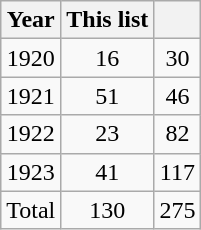<table class="wikitable" style="text-align: center">
<tr>
<th>Year</th>
<th>This list</th>
<th></th>
</tr>
<tr>
<td>1920</td>
<td>16</td>
<td>30</td>
</tr>
<tr>
<td>1921</td>
<td>51</td>
<td>46</td>
</tr>
<tr>
<td>1922</td>
<td>23</td>
<td>82</td>
</tr>
<tr>
<td>1923</td>
<td>41</td>
<td>117</td>
</tr>
<tr>
<td>Total</td>
<td>130</td>
<td>275</td>
</tr>
</table>
